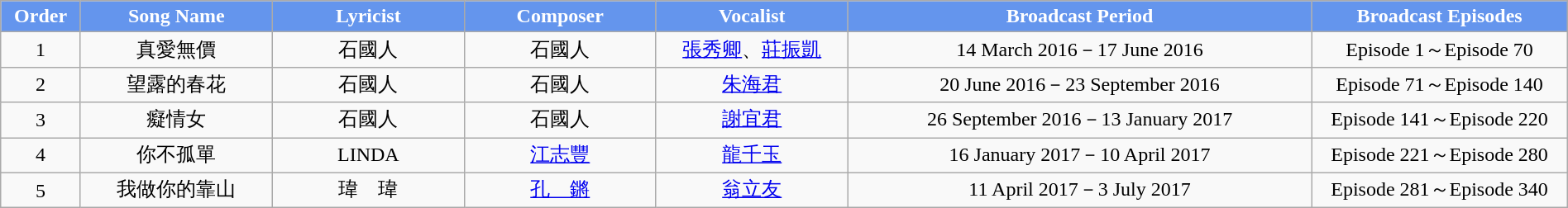<table class="wikitable" width="100%" style="text-align:center">
<tr style="background:cornflowerblue; color:white">
<td style="width:5%"><strong>Order</strong></td>
<td style="width:12%"><strong>Song Name</strong></td>
<td style="width:12%"><strong>Lyricist</strong></td>
<td style="width:12%"><strong>Composer</strong></td>
<td style="width:12%"><strong>Vocalist</strong></td>
<td style="width:29%"><strong>Broadcast Period</strong></td>
<td style="width:16%"><strong>Broadcast Episodes</strong></td>
</tr>
<tr>
<td>1</td>
<td>真愛無價</td>
<td>石國人</td>
<td>石國人</td>
<td><a href='#'>張秀卿</a>、<a href='#'>莊振凱</a></td>
<td>14 March 2016－17 June 2016</td>
<td>Episode 1～Episode 70</td>
</tr>
<tr>
<td>2</td>
<td>望露的春花</td>
<td>石國人</td>
<td>石國人</td>
<td><a href='#'>朱海君</a></td>
<td>20 June 2016－23 September 2016</td>
<td>Episode 71～Episode 140</td>
</tr>
<tr>
<td>3</td>
<td>癡情女</td>
<td>石國人</td>
<td>石國人</td>
<td><a href='#'>謝宜君</a></td>
<td>26 September 2016－13 January 2017</td>
<td>Episode 141～Episode 220</td>
</tr>
<tr>
<td>4</td>
<td>你不孤單</td>
<td>LINDA</td>
<td><a href='#'>江志豐</a></td>
<td><a href='#'>龍千玉</a></td>
<td>16 January 2017－10 April 2017</td>
<td>Episode 221～Episode 280</td>
</tr>
<tr>
<td>5</td>
<td>我做你的靠山</td>
<td>瑋　瑋</td>
<td><a href='#'>孔　鏘</a></td>
<td><a href='#'>翁立友</a></td>
<td>11 April 2017－3 July 2017</td>
<td>Episode 281～Episode 340</td>
</tr>
</table>
